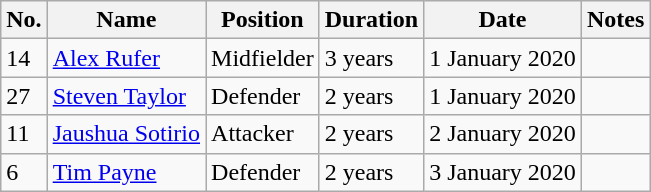<table class="wikitable">
<tr>
<th>No.</th>
<th>Name</th>
<th>Position</th>
<th>Duration</th>
<th>Date</th>
<th>Notes</th>
</tr>
<tr>
<td>14</td>
<td><a href='#'>Alex Rufer</a></td>
<td>Midfielder</td>
<td>3 years</td>
<td>1 January 2020</td>
<td></td>
</tr>
<tr>
<td>27</td>
<td> <a href='#'>Steven Taylor</a></td>
<td>Defender</td>
<td>2 years</td>
<td>1 January 2020</td>
<td></td>
</tr>
<tr>
<td>11</td>
<td> <a href='#'>Jaushua Sotirio</a></td>
<td>Attacker</td>
<td>2 years</td>
<td>2 January 2020</td>
<td></td>
</tr>
<tr>
<td>6</td>
<td><a href='#'>Tim Payne</a></td>
<td>Defender</td>
<td>2 years</td>
<td>3 January 2020</td>
<td></td>
</tr>
</table>
